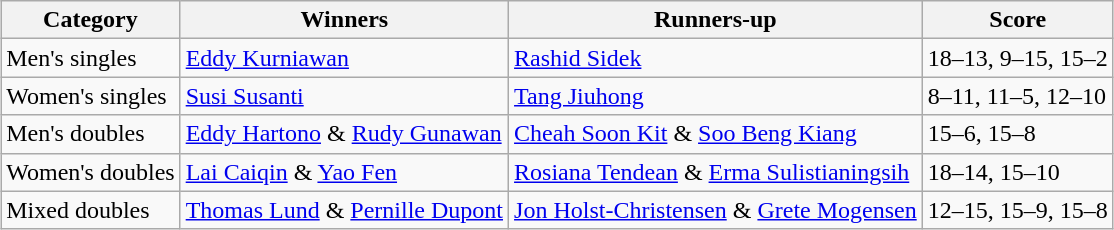<table class=wikitable style="margin:auto;">
<tr>
<th>Category</th>
<th>Winners</th>
<th>Runners-up</th>
<th>Score</th>
</tr>
<tr>
<td>Men's singles</td>
<td> <a href='#'>Eddy Kurniawan</a></td>
<td> <a href='#'>Rashid Sidek</a></td>
<td>18–13, 9–15, 15–2</td>
</tr>
<tr>
<td>Women's singles</td>
<td> <a href='#'>Susi Susanti</a></td>
<td> <a href='#'>Tang Jiuhong</a></td>
<td>8–11, 11–5, 12–10</td>
</tr>
<tr>
<td>Men's doubles</td>
<td> <a href='#'>Eddy Hartono</a> & <a href='#'>Rudy Gunawan</a></td>
<td> <a href='#'>Cheah Soon Kit</a> & <a href='#'>Soo Beng Kiang</a></td>
<td>15–6, 15–8</td>
</tr>
<tr>
<td>Women's doubles</td>
<td> <a href='#'>Lai Caiqin</a> & <a href='#'>Yao Fen</a></td>
<td> <a href='#'>Rosiana Tendean</a> & <a href='#'>Erma Sulistianingsih</a></td>
<td>18–14, 15–10</td>
</tr>
<tr>
<td>Mixed doubles</td>
<td> <a href='#'>Thomas Lund</a> & <a href='#'>Pernille Dupont</a></td>
<td> <a href='#'>Jon Holst-Christensen</a> & <a href='#'>Grete Mogensen</a></td>
<td>12–15, 15–9, 15–8</td>
</tr>
</table>
